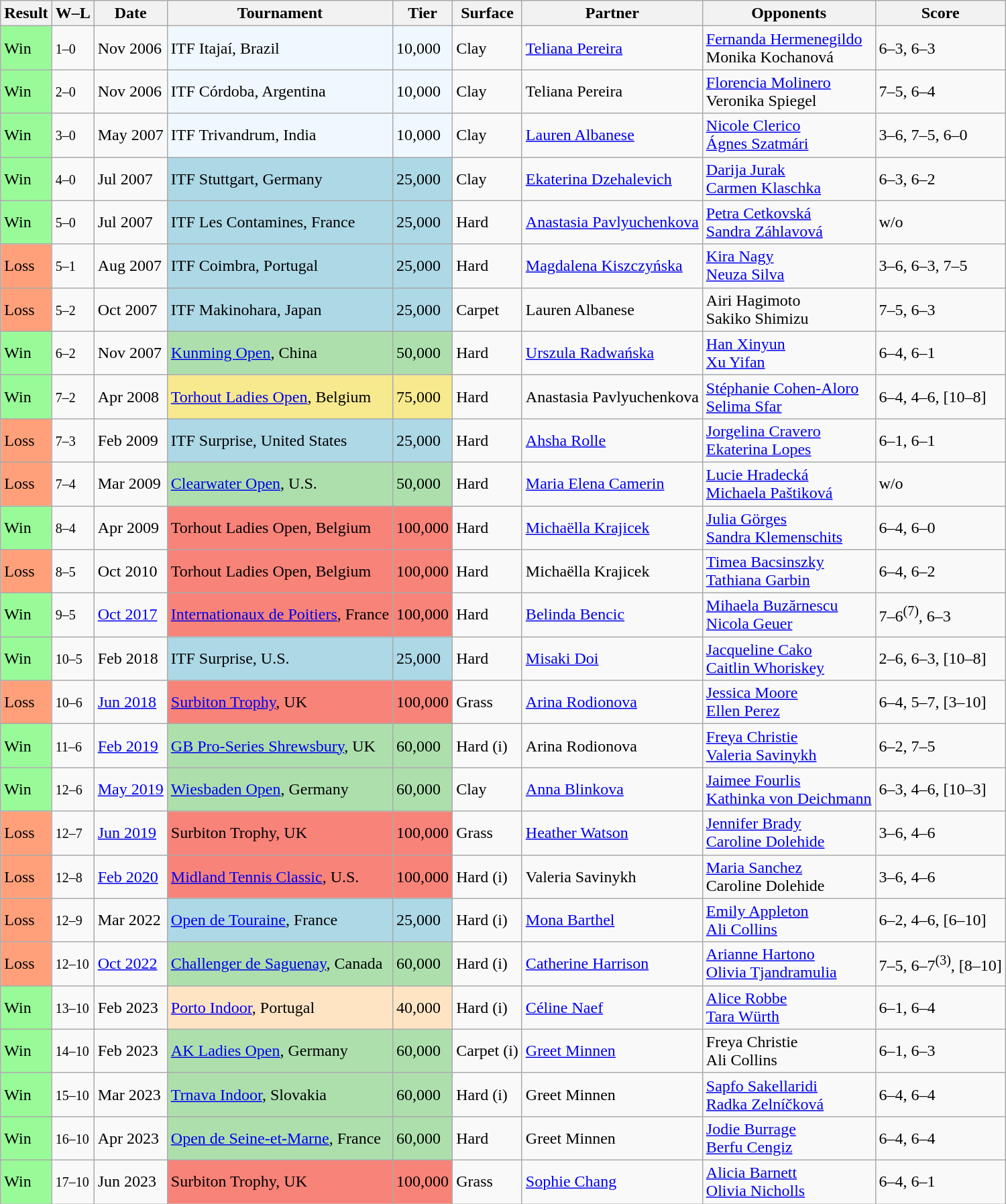<table class="sortable wikitable">
<tr>
<th>Result</th>
<th class="unsortable">W–L</th>
<th>Date</th>
<th>Tournament</th>
<th>Tier</th>
<th>Surface</th>
<th>Partner</th>
<th>Opponents</th>
<th class="unsortable">Score</th>
</tr>
<tr>
<td style="background:#98fb98;">Win</td>
<td><small>1–0</small></td>
<td>Nov 2006</td>
<td bgcolor=f0f8ff>ITF Itajaí, Brazil</td>
<td bgcolor=f0f8ff>10,000</td>
<td>Clay</td>
<td> <a href='#'>Teliana Pereira</a></td>
<td> <a href='#'>Fernanda Hermenegildo</a> <br>  Monika Kochanová</td>
<td>6–3, 6–3</td>
</tr>
<tr>
<td style="background:#98fb98;">Win</td>
<td><small>2–0</small></td>
<td>Nov 2006</td>
<td bgcolor=f0f8ff>ITF Córdoba, Argentina</td>
<td bgcolor=f0f8ff>10,000</td>
<td>Clay</td>
<td> Teliana Pereira</td>
<td> <a href='#'>Florencia Molinero</a> <br>  Veronika Spiegel</td>
<td>7–5, 6–4</td>
</tr>
<tr>
<td style="background:#98fb98;">Win</td>
<td><small>3–0</small></td>
<td>May 2007</td>
<td bgcolor=f0f8ff>ITF Trivandrum, India</td>
<td bgcolor=f0f8ff>10,000</td>
<td>Clay</td>
<td> <a href='#'>Lauren Albanese</a></td>
<td> <a href='#'>Nicole Clerico</a> <br>  <a href='#'>Ágnes Szatmári</a></td>
<td>3–6, 7–5, 6–0</td>
</tr>
<tr>
<td style="background:#98fb98;">Win</td>
<td><small>4–0</small></td>
<td>Jul 2007</td>
<td bgcolor=lightblue>ITF Stuttgart, Germany</td>
<td bgcolor=lightblue>25,000</td>
<td>Clay</td>
<td> <a href='#'>Ekaterina Dzehalevich</a></td>
<td> <a href='#'>Darija Jurak</a> <br>  <a href='#'>Carmen Klaschka</a></td>
<td>6–3, 6–2</td>
</tr>
<tr>
<td style="background:#98fb98;">Win</td>
<td><small>5–0</small></td>
<td>Jul 2007</td>
<td bgcolor=lightblue>ITF Les Contamines, France</td>
<td bgcolor=lightblue>25,000</td>
<td>Hard</td>
<td> <a href='#'>Anastasia Pavlyuchenkova</a></td>
<td> <a href='#'>Petra Cetkovská</a> <br>  <a href='#'>Sandra Záhlavová</a></td>
<td>w/o</td>
</tr>
<tr>
<td style="background:#ffa07a;">Loss</td>
<td><small>5–1</small></td>
<td>Aug 2007</td>
<td bgcolor=lightblue>ITF Coimbra, Portugal</td>
<td bgcolor=lightblue>25,000</td>
<td>Hard</td>
<td> <a href='#'>Magdalena Kiszczyńska</a></td>
<td> <a href='#'>Kira Nagy</a> <br>  <a href='#'>Neuza Silva</a></td>
<td>3–6, 6–3, 7–5</td>
</tr>
<tr>
<td style="background:#ffa07a;">Loss</td>
<td><small>5–2</small></td>
<td>Oct 2007</td>
<td bgcolor=lightblue>ITF Makinohara, Japan</td>
<td bgcolor=lightblue>25,000</td>
<td>Carpet</td>
<td> Lauren Albanese</td>
<td> Airi Hagimoto <br>  Sakiko Shimizu</td>
<td>7–5, 6–3</td>
</tr>
<tr>
<td style="background:#98fb98;">Win</td>
<td><small>6–2</small></td>
<td>Nov 2007</td>
<td bgcolor=addfad><a href='#'>Kunming Open</a>, China</td>
<td bgcolor=addfad>50,000</td>
<td>Hard</td>
<td> <a href='#'>Urszula Radwańska</a></td>
<td> <a href='#'>Han Xinyun</a> <br>  <a href='#'>Xu Yifan</a></td>
<td>6–4, 6–1</td>
</tr>
<tr>
<td style="background:#98fb98;">Win</td>
<td><small>7–2</small></td>
<td>Apr 2008</td>
<td bgcolor=f7e98e><a href='#'>Torhout Ladies Open</a>, Belgium</td>
<td bgcolor=f7e98e>75,000</td>
<td>Hard</td>
<td> Anastasia Pavlyuchenkova</td>
<td> <a href='#'>Stéphanie Cohen-Aloro</a> <br>  <a href='#'>Selima Sfar</a></td>
<td>6–4, 4–6, [10–8]</td>
</tr>
<tr>
<td style="background:#ffa07a;">Loss</td>
<td><small>7–3</small></td>
<td>Feb 2009</td>
<td bgcolor=lightblue>ITF Surprise, United States</td>
<td bgcolor=lightblue>25,000</td>
<td>Hard</td>
<td> <a href='#'>Ahsha Rolle</a></td>
<td> <a href='#'>Jorgelina Cravero</a> <br>  <a href='#'>Ekaterina Lopes</a></td>
<td>6–1, 6–1</td>
</tr>
<tr>
<td style="background:#ffa07a;">Loss</td>
<td><small>7–4</small></td>
<td>Mar 2009</td>
<td bgcolor=addfad><a href='#'>Clearwater Open</a>, U.S.</td>
<td bgcolor=addfad>50,000</td>
<td>Hard</td>
<td> <a href='#'>Maria Elena Camerin</a></td>
<td> <a href='#'>Lucie Hradecká</a> <br>  <a href='#'>Michaela Paštiková</a></td>
<td>w/o</td>
</tr>
<tr>
<td style="background:#98fb98;">Win</td>
<td><small>8–4</small></td>
<td>Apr 2009</td>
<td bgcolor=F88379>Torhout Ladies Open, Belgium</td>
<td bgcolor=F88379>100,000</td>
<td>Hard</td>
<td> <a href='#'>Michaëlla Krajicek</a></td>
<td> <a href='#'>Julia Görges</a> <br>  <a href='#'>Sandra Klemenschits</a></td>
<td>6–4, 6–0</td>
</tr>
<tr>
<td style="background:#ffa07a;">Loss</td>
<td><small>8–5</small></td>
<td>Oct 2010</td>
<td bgcolor=F88379>Torhout Ladies Open, Belgium</td>
<td bgcolor=F88379>100,000</td>
<td>Hard</td>
<td> Michaëlla Krajicek</td>
<td> <a href='#'>Timea Bacsinszky</a> <br>  <a href='#'>Tathiana Garbin</a></td>
<td>6–4, 6–2</td>
</tr>
<tr>
<td style="background:#98fb98;">Win</td>
<td><small>9–5</small></td>
<td><a href='#'>Oct 2017</a></td>
<td bgcolor= F88379><a href='#'>Internationaux de Poitiers</a>, France</td>
<td bgcolor= F88379>100,000</td>
<td>Hard</td>
<td> <a href='#'>Belinda Bencic</a></td>
<td> <a href='#'>Mihaela Buzărnescu</a> <br>  <a href='#'>Nicola Geuer</a></td>
<td>7–6<sup>(7)</sup>, 6–3</td>
</tr>
<tr>
<td style="background:#98fb98;">Win</td>
<td><small>10–5</small></td>
<td>Feb 2018</td>
<td bgcolor= lightblue>ITF Surprise, U.S.</td>
<td bgcolor= lightblue>25,000</td>
<td>Hard</td>
<td> <a href='#'>Misaki Doi</a></td>
<td> <a href='#'>Jacqueline Cako</a> <br>  <a href='#'>Caitlin Whoriskey</a></td>
<td>2–6, 6–3, [10–8]</td>
</tr>
<tr>
<td style="background:#ffa07a;">Loss</td>
<td><small>10–6</small></td>
<td><a href='#'>Jun 2018</a></td>
<td bgcolor= F88379><a href='#'>Surbiton Trophy</a>, UK</td>
<td bgcolor= F88379>100,000</td>
<td>Grass</td>
<td> <a href='#'>Arina Rodionova</a></td>
<td> <a href='#'>Jessica Moore</a> <br>  <a href='#'>Ellen Perez</a></td>
<td>6–4, 5–7, [3–10]</td>
</tr>
<tr>
<td style="background:#98fb98;">Win</td>
<td><small>11–6</small></td>
<td><a href='#'>Feb 2019</a></td>
<td bgcolor=addfad><a href='#'>GB Pro-Series Shrewsbury</a>, UK</td>
<td bgcolor=addfad>60,000</td>
<td>Hard (i)</td>
<td> Arina Rodionova</td>
<td> <a href='#'>Freya Christie</a> <br>  <a href='#'>Valeria Savinykh</a></td>
<td>6–2, 7–5</td>
</tr>
<tr>
<td style="background:#98fb98;">Win</td>
<td><small>12–6</small></td>
<td><a href='#'>May 2019</a></td>
<td bgcolor=addfad><a href='#'>Wiesbaden Open</a>, Germany</td>
<td bgcolor=addfad>60,000</td>
<td>Clay</td>
<td> <a href='#'>Anna Blinkova</a></td>
<td> <a href='#'>Jaimee Fourlis</a> <br>  <a href='#'>Kathinka von Deichmann</a></td>
<td>6–3, 4–6, [10–3]</td>
</tr>
<tr>
<td style="background:#ffa07a;">Loss</td>
<td><small>12–7</small></td>
<td><a href='#'>Jun 2019</a></td>
<td bgcolor= F88379>Surbiton Trophy, UK</td>
<td bgcolor= F88379>100,000</td>
<td>Grass</td>
<td> <a href='#'>Heather Watson</a></td>
<td> <a href='#'>Jennifer Brady</a> <br>  <a href='#'>Caroline Dolehide</a></td>
<td>3–6, 4–6</td>
</tr>
<tr>
<td style="background:#ffa07a;">Loss</td>
<td><small>12–8</small></td>
<td><a href='#'>Feb 2020</a></td>
<td bgcolor= F88379><a href='#'>Midland Tennis Classic</a>, U.S.</td>
<td bgcolor= F88379>100,000</td>
<td>Hard (i)</td>
<td> Valeria Savinykh</td>
<td> <a href='#'>Maria Sanchez</a> <br>  Caroline Dolehide</td>
<td>3–6, 4–6</td>
</tr>
<tr>
<td style="background:#ffa07a;">Loss</td>
<td><small>12–9</small></td>
<td>Mar 2022</td>
<td bgcolor= lightblue><a href='#'>Open de Touraine</a>, France</td>
<td bgcolor= lightblue>25,000</td>
<td>Hard (i)</td>
<td> <a href='#'>Mona Barthel</a></td>
<td> <a href='#'>Emily Appleton</a> <br>  <a href='#'>Ali Collins</a></td>
<td>6–2, 4–6, [6–10]</td>
</tr>
<tr>
<td style="background:#ffa07a;">Loss</td>
<td><small>12–10</small></td>
<td><a href='#'>Oct 2022</a></td>
<td bgcolor=addfad><a href='#'>Challenger de Saguenay</a>, Canada</td>
<td bgcolor=addfad>60,000</td>
<td>Hard (i)</td>
<td> <a href='#'>Catherine Harrison</a></td>
<td> <a href='#'>Arianne Hartono</a> <br>  <a href='#'>Olivia Tjandramulia</a></td>
<td>7–5, 6–7<sup>(3)</sup>, [8–10]</td>
</tr>
<tr>
<td style="background:#98fb98;">Win</td>
<td><small>13–10</small></td>
<td>Feb 2023</td>
<td bgcolor=ffe4c4><a href='#'>Porto Indoor</a>, Portugal</td>
<td bgcolor=ffe4c4>40,000</td>
<td>Hard (i)</td>
<td> <a href='#'>Céline Naef</a></td>
<td> <a href='#'>Alice Robbe</a> <br>  <a href='#'>Tara Würth</a></td>
<td>6–1, 6–4</td>
</tr>
<tr>
<td style="background:#98fb98;">Win</td>
<td><small>14–10</small></td>
<td>Feb 2023</td>
<td bgcolor=addfad><a href='#'>AK Ladies Open</a>, Germany</td>
<td bgcolor=addfad>60,000</td>
<td>Carpet (i)</td>
<td> <a href='#'>Greet Minnen</a></td>
<td> Freya Christie <br>  Ali Collins</td>
<td>6–1, 6–3</td>
</tr>
<tr>
<td style="background:#98fb98;">Win</td>
<td><small>15–10</small></td>
<td>Mar 2023</td>
<td bgcolor=addfad><a href='#'>Trnava Indoor</a>, Slovakia</td>
<td bgcolor=addfad>60,000</td>
<td>Hard (i)</td>
<td> Greet Minnen</td>
<td> <a href='#'>Sapfo Sakellaridi</a> <br>  <a href='#'>Radka Zelníčková</a></td>
<td>6–4, 6–4</td>
</tr>
<tr>
<td style="background:#98fb98;">Win</td>
<td><small>16–10</small></td>
<td>Apr 2023</td>
<td bgcolor=addfad><a href='#'>Open de Seine-et-Marne</a>, France</td>
<td bgcolor=addfad>60,000</td>
<td>Hard</td>
<td> Greet Minnen</td>
<td> <a href='#'>Jodie Burrage</a> <br>  <a href='#'>Berfu Cengiz</a></td>
<td>6–4, 6–4</td>
</tr>
<tr>
<td style="background:#98fb98;">Win</td>
<td><small>17–10</small></td>
<td>Jun 2023</td>
<td bgcolor=f88379>Surbiton Trophy, UK</td>
<td bgcolor=f88379>100,000</td>
<td>Grass</td>
<td> <a href='#'>Sophie Chang</a></td>
<td> <a href='#'>Alicia Barnett</a> <br>  <a href='#'>Olivia Nicholls</a></td>
<td>6–4, 6–1</td>
</tr>
</table>
